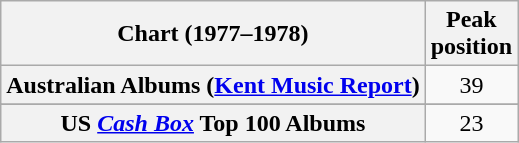<table class="wikitable sortable plainrowheaders" style="text-align:center;">
<tr>
<th scope="col">Chart (1977–1978)</th>
<th scope="col">Peak<br>position</th>
</tr>
<tr>
<th scope="row">Australian Albums (<a href='#'>Kent Music Report</a>)</th>
<td>39</td>
</tr>
<tr>
</tr>
<tr>
</tr>
<tr>
</tr>
<tr>
<th scope="row">US <em><a href='#'>Cash Box</a></em> Top 100 Albums</th>
<td align="center">23</td>
</tr>
</table>
